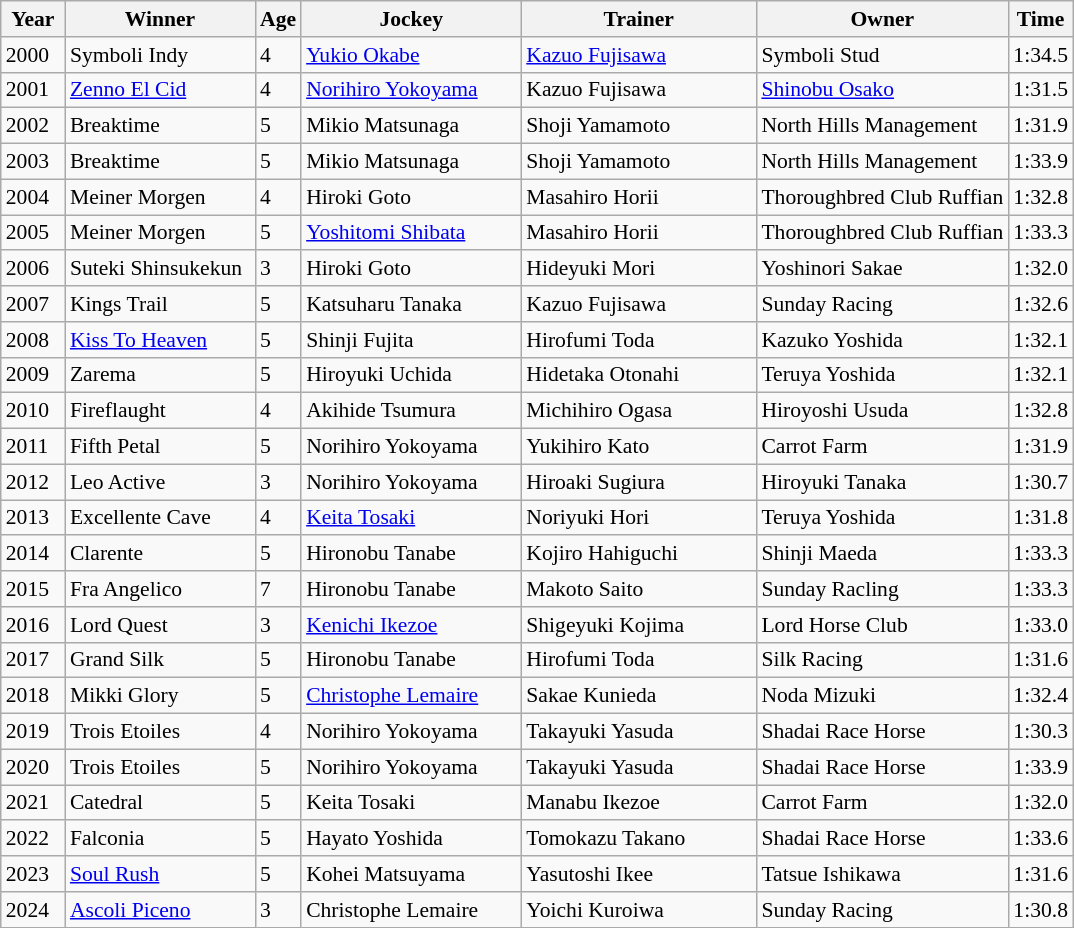<table class="wikitable sortable" style="font-size:90%">
<tr>
<th width="36px">Year<br></th>
<th width="120px">Winner<br></th>
<th>Age<br></th>
<th width="140px">Jockey<br></th>
<th width="150px">Trainer<br></th>
<th>Owner</th>
<th>Time<br></th>
</tr>
<tr>
<td>2000</td>
<td>Symboli Indy</td>
<td>4</td>
<td><a href='#'>Yukio Okabe</a></td>
<td><a href='#'>Kazuo Fujisawa</a></td>
<td>Symboli Stud</td>
<td>1:34.5</td>
</tr>
<tr>
<td>2001</td>
<td><a href='#'>Zenno El Cid</a></td>
<td>4</td>
<td><a href='#'>Norihiro Yokoyama</a></td>
<td>Kazuo Fujisawa</td>
<td><a href='#'>Shinobu Osako</a></td>
<td>1:31.5</td>
</tr>
<tr>
<td>2002</td>
<td>Breaktime</td>
<td>5</td>
<td>Mikio Matsunaga</td>
<td>Shoji Yamamoto</td>
<td>North Hills Management</td>
<td>1:31.9</td>
</tr>
<tr>
<td>2003</td>
<td>Breaktime</td>
<td>5</td>
<td>Mikio Matsunaga</td>
<td>Shoji Yamamoto</td>
<td>North Hills Management</td>
<td>1:33.9</td>
</tr>
<tr>
<td>2004</td>
<td>Meiner Morgen</td>
<td>4</td>
<td>Hiroki Goto</td>
<td>Masahiro Horii</td>
<td>Thoroughbred Club Ruffian</td>
<td>1:32.8</td>
</tr>
<tr>
<td>2005</td>
<td>Meiner Morgen</td>
<td>5</td>
<td><a href='#'>Yoshitomi Shibata</a></td>
<td>Masahiro Horii</td>
<td>Thoroughbred Club Ruffian</td>
<td>1:33.3</td>
</tr>
<tr>
<td>2006</td>
<td>Suteki Shinsukekun</td>
<td>3</td>
<td>Hiroki Goto</td>
<td>Hideyuki Mori</td>
<td>Yoshinori Sakae</td>
<td>1:32.0</td>
</tr>
<tr>
<td>2007</td>
<td>Kings Trail</td>
<td>5</td>
<td>Katsuharu Tanaka</td>
<td>Kazuo Fujisawa</td>
<td>Sunday Racing</td>
<td>1:32.6</td>
</tr>
<tr>
<td>2008</td>
<td><a href='#'>Kiss To Heaven</a></td>
<td>5</td>
<td>Shinji Fujita</td>
<td>Hirofumi Toda</td>
<td>Kazuko Yoshida</td>
<td>1:32.1</td>
</tr>
<tr>
<td>2009</td>
<td>Zarema</td>
<td>5</td>
<td>Hiroyuki Uchida</td>
<td>Hidetaka Otonahi</td>
<td>Teruya Yoshida</td>
<td>1:32.1</td>
</tr>
<tr>
<td>2010</td>
<td>Fireflaught</td>
<td>4</td>
<td>Akihide Tsumura</td>
<td>Michihiro Ogasa</td>
<td>Hiroyoshi Usuda</td>
<td>1:32.8</td>
</tr>
<tr>
<td>2011</td>
<td>Fifth Petal</td>
<td>5</td>
<td>Norihiro Yokoyama</td>
<td>Yukihiro Kato</td>
<td>Carrot Farm</td>
<td>1:31.9</td>
</tr>
<tr>
<td>2012</td>
<td>Leo Active</td>
<td>3</td>
<td>Norihiro Yokoyama</td>
<td>Hiroaki Sugiura</td>
<td>Hiroyuki Tanaka</td>
<td>1:30.7</td>
</tr>
<tr>
<td>2013</td>
<td>Excellente Cave</td>
<td>4</td>
<td><a href='#'>Keita Tosaki</a></td>
<td>Noriyuki Hori</td>
<td>Teruya Yoshida</td>
<td>1:31.8</td>
</tr>
<tr>
<td>2014</td>
<td>Clarente</td>
<td>5</td>
<td>Hironobu Tanabe</td>
<td>Kojiro Hahiguchi</td>
<td>Shinji Maeda</td>
<td>1:33.3</td>
</tr>
<tr>
<td>2015</td>
<td>Fra Angelico</td>
<td>7</td>
<td>Hironobu Tanabe</td>
<td>Makoto Saito</td>
<td>Sunday Racling</td>
<td>1:33.3</td>
</tr>
<tr>
<td>2016</td>
<td>Lord Quest</td>
<td>3</td>
<td><a href='#'>Kenichi Ikezoe</a></td>
<td>Shigeyuki Kojima</td>
<td>Lord Horse Club</td>
<td>1:33.0</td>
</tr>
<tr>
<td>2017</td>
<td>Grand Silk</td>
<td>5</td>
<td>Hironobu Tanabe</td>
<td>Hirofumi Toda</td>
<td>Silk Racing</td>
<td>1:31.6</td>
</tr>
<tr>
<td>2018</td>
<td>Mikki Glory</td>
<td>5</td>
<td><a href='#'>Christophe Lemaire</a></td>
<td>Sakae Kunieda</td>
<td>Noda Mizuki</td>
<td>1:32.4</td>
</tr>
<tr>
<td>2019</td>
<td>Trois Etoiles</td>
<td>4</td>
<td>Norihiro Yokoyama</td>
<td>Takayuki Yasuda</td>
<td>Shadai Race Horse</td>
<td>1:30.3</td>
</tr>
<tr>
<td>2020</td>
<td>Trois Etoiles</td>
<td>5</td>
<td>Norihiro Yokoyama</td>
<td>Takayuki Yasuda</td>
<td>Shadai Race Horse</td>
<td>1:33.9</td>
</tr>
<tr>
<td>2021</td>
<td>Catedral</td>
<td>5</td>
<td>Keita Tosaki</td>
<td>Manabu Ikezoe</td>
<td>Carrot Farm</td>
<td>1:32.0</td>
</tr>
<tr>
<td>2022</td>
<td>Falconia</td>
<td>5</td>
<td>Hayato Yoshida</td>
<td>Tomokazu Takano</td>
<td>Shadai Race Horse</td>
<td>1:33.6</td>
</tr>
<tr>
<td>2023</td>
<td><a href='#'>Soul Rush</a></td>
<td>5</td>
<td>Kohei Matsuyama</td>
<td>Yasutoshi Ikee</td>
<td>Tatsue Ishikawa</td>
<td>1:31.6</td>
</tr>
<tr>
<td>2024</td>
<td><a href='#'>Ascoli Piceno</a></td>
<td>3</td>
<td>Christophe Lemaire</td>
<td>Yoichi Kuroiwa</td>
<td>Sunday Racing</td>
<td>1:30.8</td>
</tr>
</table>
